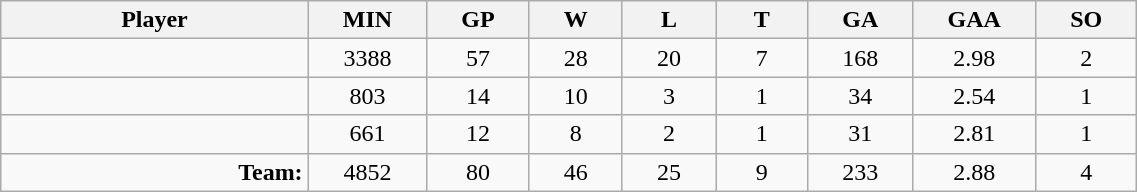<table class="wikitable sortable" width="60%">
<tr>
<th bgcolor="#DDDDFF" width="10%">Player</th>
<th width="3%" bgcolor="#DDDDFF" title="Minutes played">MIN</th>
<th width="3%" bgcolor="#DDDDFF" title="Games played in">GP</th>
<th width="3%" bgcolor="#DDDDFF" title="Games played in">W</th>
<th width="3%" bgcolor="#DDDDFF"title="Games played in">L</th>
<th width="3%" bgcolor="#DDDDFF" title="Ties">T</th>
<th width="3%" bgcolor="#DDDDFF" title="Goals against">GA</th>
<th width="3%" bgcolor="#DDDDFF" title="Goals against average">GAA</th>
<th width="3%" bgcolor="#DDDDFF"title="Shut-outs">SO</th>
</tr>
<tr align="center">
<td align="right"></td>
<td>3388</td>
<td>57</td>
<td>28</td>
<td>20</td>
<td>7</td>
<td>168</td>
<td>2.98</td>
<td>2</td>
</tr>
<tr align="center">
<td align="right"></td>
<td>803</td>
<td>14</td>
<td>10</td>
<td>3</td>
<td>1</td>
<td>34</td>
<td>2.54</td>
<td>1</td>
</tr>
<tr align="center">
<td align="right"></td>
<td>661</td>
<td>12</td>
<td>8</td>
<td>2</td>
<td>1</td>
<td>31</td>
<td>2.81</td>
<td>1</td>
</tr>
<tr align="center">
<td align="right"><strong>Team:</strong></td>
<td>4852</td>
<td>80</td>
<td>46</td>
<td>25</td>
<td>9</td>
<td>233</td>
<td>2.88</td>
<td>4</td>
</tr>
</table>
